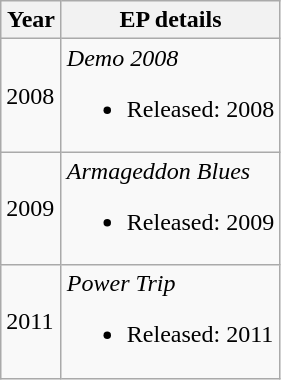<table class="wikitable">
<tr>
<th width=33>Year</th>
<th>EP details</th>
</tr>
<tr>
<td>2008</td>
<td><em>Demo 2008</em><br><ul><li>Released: 2008</li></ul></td>
</tr>
<tr>
<td>2009</td>
<td><em>Armageddon Blues</em><br><ul><li>Released: 2009</li></ul></td>
</tr>
<tr>
<td>2011</td>
<td><em>Power Trip</em><br><ul><li>Released: 2011</li></ul></td>
</tr>
</table>
